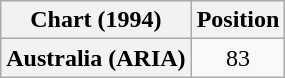<table class="wikitable plainrowheaders" style="text-align:center">
<tr>
<th>Chart (1994)</th>
<th>Position</th>
</tr>
<tr>
<th scope="row">Australia (ARIA)</th>
<td>83</td>
</tr>
</table>
